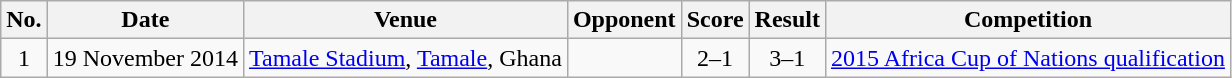<table class="wikitable sortable">
<tr>
<th scope="col">No.</th>
<th scope="col">Date</th>
<th scope="col">Venue</th>
<th scope="col">Opponent</th>
<th scope="col">Score</th>
<th scope="col">Result</th>
<th scope="col">Competition</th>
</tr>
<tr>
<td align="center">1</td>
<td>19 November 2014</td>
<td><a href='#'>Tamale Stadium</a>, <a href='#'>Tamale</a>, Ghana</td>
<td></td>
<td align="center">2–1</td>
<td align="center">3–1</td>
<td><a href='#'>2015 Africa Cup of Nations qualification</a></td>
</tr>
</table>
